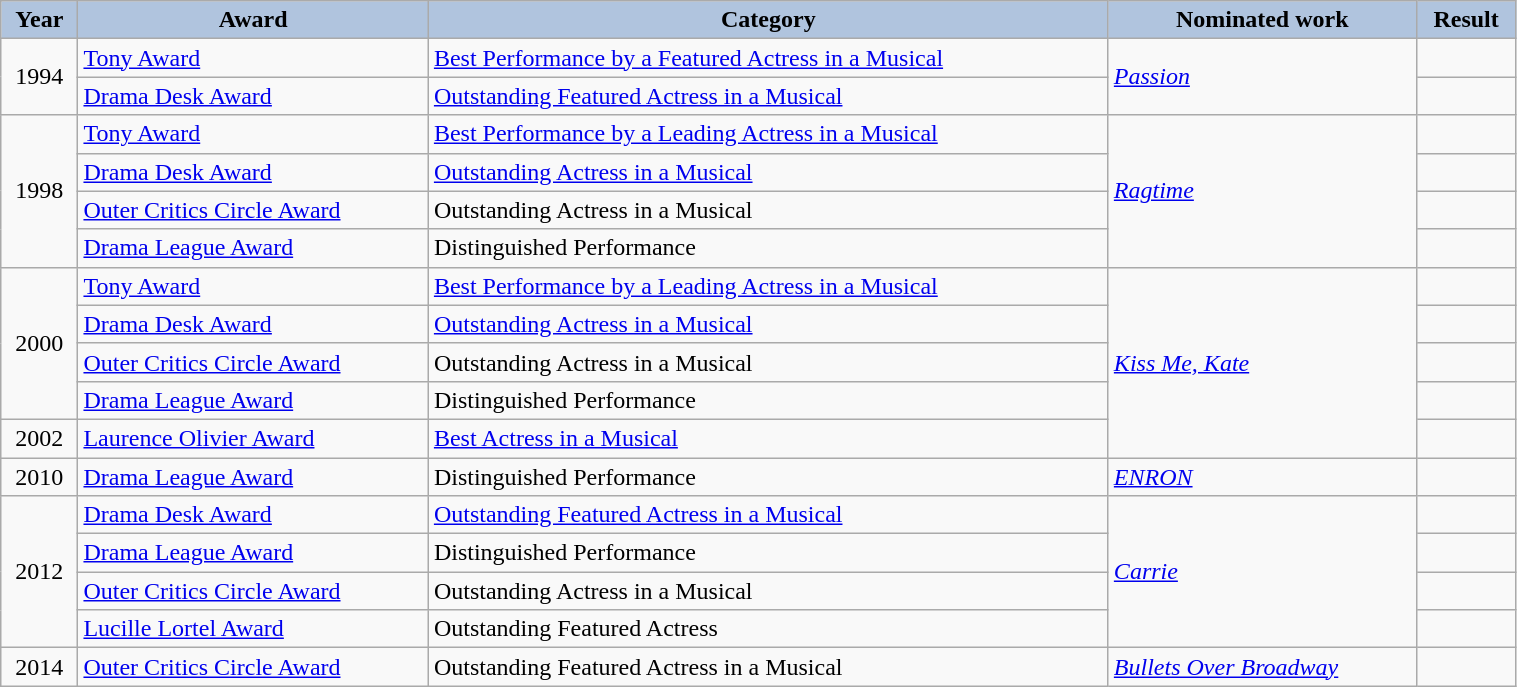<table class="wikitable" style="font-size:100%; background: #f9f9f9; width:80%">
<tr align="center">
<th style="background:#B0C4DE">Year</th>
<th style="background:#B0C4DE">Award</th>
<th style="background:#B0C4DE">Category</th>
<th style="background:#B0C4DE">Nominated work</th>
<th style="background:#B0C4DE">Result</th>
</tr>
<tr>
<td rowspan="2" align="center">1994</td>
<td><a href='#'>Tony Award</a></td>
<td><a href='#'>Best Performance by a Featured Actress in a Musical</a></td>
<td rowspan="2"><em><a href='#'>Passion</a></em></td>
<td></td>
</tr>
<tr>
<td><a href='#'>Drama Desk Award</a></td>
<td><a href='#'>Outstanding Featured Actress in a Musical</a></td>
<td></td>
</tr>
<tr>
<td rowspan="4" align="center">1998</td>
<td><a href='#'>Tony Award</a></td>
<td><a href='#'>Best Performance by a Leading Actress in a Musical</a></td>
<td rowspan="4"><em><a href='#'>Ragtime</a></em></td>
<td></td>
</tr>
<tr>
<td><a href='#'>Drama Desk Award</a></td>
<td><a href='#'>Outstanding Actress in a Musical</a></td>
<td></td>
</tr>
<tr>
<td><a href='#'>Outer Critics Circle Award</a></td>
<td>Outstanding Actress in a Musical</td>
<td></td>
</tr>
<tr>
<td><a href='#'>Drama League Award</a></td>
<td>Distinguished Performance</td>
<td></td>
</tr>
<tr>
<td rowspan="4" align="center">2000</td>
<td><a href='#'>Tony Award</a></td>
<td><a href='#'>Best Performance by a Leading Actress in a Musical</a></td>
<td rowspan="5"><em><a href='#'>Kiss Me, Kate</a></em></td>
<td></td>
</tr>
<tr>
<td><a href='#'>Drama Desk Award</a></td>
<td><a href='#'>Outstanding Actress in a Musical</a></td>
<td></td>
</tr>
<tr>
<td><a href='#'>Outer Critics Circle Award</a></td>
<td>Outstanding Actress in a Musical</td>
<td></td>
</tr>
<tr>
<td><a href='#'>Drama League Award</a></td>
<td>Distinguished Performance</td>
<td></td>
</tr>
<tr>
<td align="center">2002</td>
<td><a href='#'>Laurence Olivier Award</a></td>
<td><a href='#'>Best Actress in a Musical</a></td>
<td></td>
</tr>
<tr>
<td align="center">2010</td>
<td><a href='#'>Drama League Award</a></td>
<td>Distinguished Performance</td>
<td><em><a href='#'>ENRON</a></em></td>
<td></td>
</tr>
<tr>
<td rowspan="4" align="center">2012</td>
<td><a href='#'>Drama Desk Award</a></td>
<td><a href='#'>Outstanding Featured Actress in a Musical</a></td>
<td rowspan="4"><em><a href='#'>Carrie</a></em></td>
<td></td>
</tr>
<tr>
<td><a href='#'>Drama League Award</a></td>
<td>Distinguished Performance</td>
<td></td>
</tr>
<tr>
<td><a href='#'>Outer Critics Circle Award</a></td>
<td>Outstanding Actress in a Musical</td>
<td></td>
</tr>
<tr>
<td><a href='#'>Lucille Lortel Award</a></td>
<td>Outstanding Featured Actress</td>
<td></td>
</tr>
<tr>
<td rowspan="4" align="center">2014</td>
<td><a href='#'>Outer Critics Circle Award</a></td>
<td>Outstanding Featured Actress in a Musical</td>
<td rowspan="4"><em><a href='#'>Bullets Over Broadway</a></em></td>
<td></td>
</tr>
</table>
